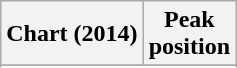<table class="wikitable sortable plainrowheaders" style="text-align:center;">
<tr>
<th>Chart (2014)</th>
<th>Peak<br>position</th>
</tr>
<tr>
</tr>
<tr>
</tr>
<tr>
</tr>
</table>
